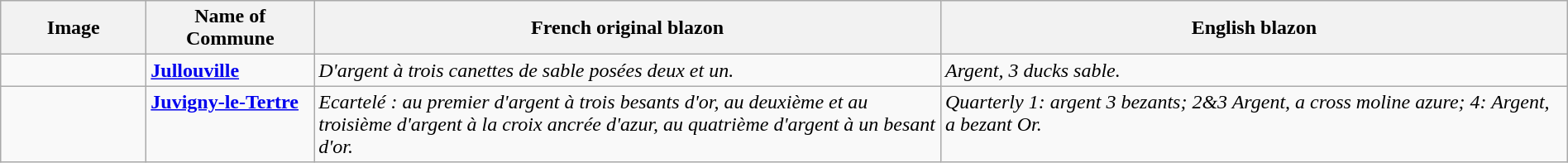<table class="wikitable" style="width:100%;">
<tr>
<th style="width:110px;">Image</th>
<th>Name of Commune</th>
<th style="width:40%;">French original blazon</th>
<th style="width:40%;">English blazon</th>
</tr>
<tr valign=top>
<td align=center></td>
<td><strong><a href='#'>Jullouville</a></strong></td>
<td><em>D'argent à trois canettes de sable posées deux et un.</em> </td>
<td><em>Argent, 3 ducks sable.</em></td>
</tr>
<tr valign=top>
<td align=center></td>
<td><strong><a href='#'>Juvigny-le-Tertre</a></strong></td>
<td><em>Ecartelé : au premier d'argent à trois besants d'or, au deuxième et au troisième d'argent à la croix ancrée d'azur, au quatrième d'argent à un besant d'or.</em></td>
<td><em>Quarterly 1: argent 3 bezants; 2&3 Argent, a cross moline azure; 4: Argent, a bezant Or.</em></td>
</tr>
</table>
